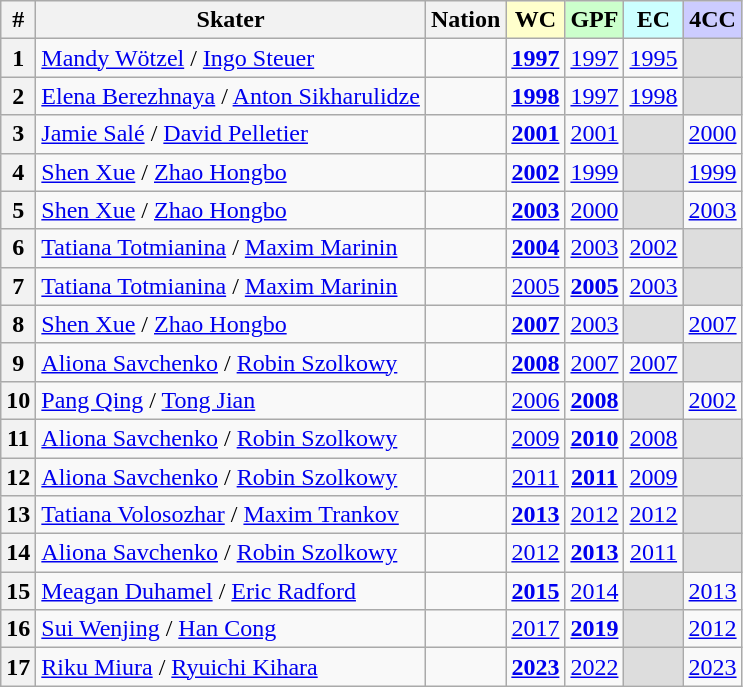<table class="wikitable sortable" style="text-align: center;">
<tr>
<th>#</th>
<th>Skater</th>
<th>Nation</th>
<th style="background-color: #ffc;">WC</th>
<th style="background-color: #cfc;">GPF</th>
<th style="background-color: #cff;">EC</th>
<th style="background-color: #ccf;">4CC</th>
</tr>
<tr>
<th>1</th>
<td style="text-align: left;"><a href='#'>Mandy Wötzel</a> / <a href='#'>Ingo Steuer</a></td>
<td></td>
<td><strong><a href='#'>1997</a></strong></td>
<td><a href='#'>1997</a></td>
<td><a href='#'>1995</a></td>
<td style="background-color: #ddd;"></td>
</tr>
<tr>
<th>2</th>
<td style="text-align: left;"><a href='#'>Elena Berezhnaya</a> / <a href='#'>Anton Sikharulidze</a></td>
<td></td>
<td><strong><a href='#'>1998</a></strong></td>
<td><a href='#'>1997</a></td>
<td><a href='#'>1998</a></td>
<td style="background-color: #ddd;"></td>
</tr>
<tr>
<th>3</th>
<td style="text-align: left;"><a href='#'>Jamie Salé</a> / <a href='#'>David Pelletier</a></td>
<td></td>
<td><strong><a href='#'>2001</a></strong></td>
<td><a href='#'>2001</a></td>
<td style="background-color: #ddd;"></td>
<td><a href='#'>2000</a></td>
</tr>
<tr>
<th>4</th>
<td style="text-align: left;"><a href='#'>Shen Xue</a> / <a href='#'>Zhao Hongbo</a></td>
<td></td>
<td><strong><a href='#'>2002</a></strong></td>
<td><a href='#'>1999</a></td>
<td style="background-color: #ddd;"></td>
<td><a href='#'>1999</a></td>
</tr>
<tr>
<th>5</th>
<td style="text-align: left;"><a href='#'>Shen Xue</a> / <a href='#'>Zhao Hongbo</a></td>
<td></td>
<td><strong><a href='#'>2003</a></strong></td>
<td><a href='#'>2000</a></td>
<td style="background-color: #ddd;"></td>
<td><a href='#'>2003</a></td>
</tr>
<tr>
<th>6</th>
<td style="text-align: left;"><a href='#'>Tatiana Totmianina</a> / <a href='#'>Maxim Marinin</a></td>
<td></td>
<td><strong><a href='#'>2004</a></strong></td>
<td><a href='#'>2003</a></td>
<td><a href='#'>2002</a></td>
<td style="background-color: #ddd;"></td>
</tr>
<tr>
<th>7</th>
<td style="text-align: left;"><a href='#'>Tatiana Totmianina</a> / <a href='#'>Maxim Marinin</a></td>
<td></td>
<td><a href='#'>2005</a></td>
<td><strong><a href='#'>2005</a></strong></td>
<td><a href='#'>2003</a></td>
<td style="background-color: #ddd;"></td>
</tr>
<tr>
<th>8</th>
<td style="text-align: left;"><a href='#'>Shen Xue</a> / <a href='#'>Zhao Hongbo</a></td>
<td></td>
<td><strong><a href='#'>2007</a></strong></td>
<td><a href='#'>2003</a></td>
<td style="background-color: #ddd;"></td>
<td><a href='#'>2007</a></td>
</tr>
<tr>
<th>9</th>
<td style="text-align: left;"><a href='#'>Aliona Savchenko</a> / <a href='#'>Robin Szolkowy</a></td>
<td></td>
<td><strong><a href='#'>2008</a></strong></td>
<td><a href='#'>2007</a></td>
<td><a href='#'>2007</a></td>
<td style="background-color: #ddd;"></td>
</tr>
<tr>
<th>10</th>
<td style="text-align: left;"><a href='#'>Pang Qing</a> / <a href='#'>Tong Jian</a></td>
<td></td>
<td><a href='#'>2006</a></td>
<td><strong><a href='#'>2008</a></strong></td>
<td style="background-color: #ddd;"></td>
<td><a href='#'>2002</a></td>
</tr>
<tr>
<th>11</th>
<td style="text-align: left;"><a href='#'>Aliona Savchenko</a> / <a href='#'>Robin Szolkowy</a></td>
<td></td>
<td><a href='#'>2009</a></td>
<td><strong><a href='#'>2010</a></strong></td>
<td><a href='#'>2008</a></td>
<td style="background-color: #ddd;"></td>
</tr>
<tr>
<th>12</th>
<td style="text-align: left;"><a href='#'>Aliona Savchenko</a> / <a href='#'>Robin Szolkowy</a></td>
<td></td>
<td><a href='#'>2011</a></td>
<td><strong><a href='#'>2011</a></strong></td>
<td><a href='#'>2009</a></td>
<td style="background-color: #ddd;"></td>
</tr>
<tr>
<th>13</th>
<td style="text-align: left;"><a href='#'>Tatiana Volosozhar</a> / <a href='#'>Maxim Trankov</a></td>
<td></td>
<td><strong><a href='#'>2013</a></strong></td>
<td><a href='#'>2012</a></td>
<td><a href='#'>2012</a></td>
<td style="background-color: #ddd;"></td>
</tr>
<tr>
<th>14</th>
<td style="text-align: left;"><a href='#'>Aliona Savchenko</a> / <a href='#'>Robin Szolkowy</a></td>
<td></td>
<td><a href='#'>2012</a></td>
<td><strong><a href='#'>2013</a></strong></td>
<td><a href='#'>2011</a></td>
<td style="background-color: #ddd;"></td>
</tr>
<tr>
<th>15</th>
<td style="text-align: left;"><a href='#'>Meagan Duhamel</a> / <a href='#'>Eric Radford</a></td>
<td></td>
<td><strong><a href='#'>2015</a></strong></td>
<td><a href='#'>2014</a></td>
<td style="background-color: #ddd;"></td>
<td><a href='#'>2013</a></td>
</tr>
<tr>
<th>16</th>
<td style="text-align: left;"><a href='#'>Sui Wenjing</a> / <a href='#'>Han Cong</a></td>
<td></td>
<td><a href='#'>2017</a></td>
<td><strong><a href='#'>2019</a></strong></td>
<td style="background-color: #ddd;"></td>
<td><a href='#'>2012</a></td>
</tr>
<tr>
<th>17</th>
<td style="text-align: left;"><a href='#'>Riku Miura</a> / <a href='#'>Ryuichi Kihara</a></td>
<td></td>
<td><strong><a href='#'>2023</a></strong></td>
<td><a href='#'>2022</a></td>
<td style="background-color: #ddd;"></td>
<td><a href='#'>2023</a></td>
</tr>
</table>
